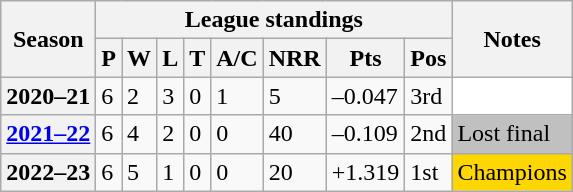<table class="wikitable sortable">
<tr>
<th scope="col" rowspan="2">Season</th>
<th scope="col" colspan="8">League standings</th>
<th scope="col" rowspan="2">Notes</th>
</tr>
<tr>
<th scope="col">P</th>
<th scope="col">W</th>
<th scope="col">L</th>
<th scope="col">T</th>
<th scope="col">A/C</th>
<th scope="col">NRR</th>
<th scope="col">Pts</th>
<th scope="col">Pos</th>
</tr>
<tr>
<th scope="row">2020–21</th>
<td>6</td>
<td>2</td>
<td>3</td>
<td>0</td>
<td>1</td>
<td>5</td>
<td>–0.047</td>
<td>3rd</td>
<td style="background: white;"></td>
</tr>
<tr>
<th scope="row"><a href='#'>2021–22</a></th>
<td>6</td>
<td>4</td>
<td>2</td>
<td>0</td>
<td>0</td>
<td>40</td>
<td>–0.109</td>
<td>2nd</td>
<td style="background: silver;">Lost final</td>
</tr>
<tr>
<th scope="row">2022–23</th>
<td>6</td>
<td>5</td>
<td>1</td>
<td>0</td>
<td>0</td>
<td>20</td>
<td>+1.319</td>
<td>1st</td>
<td style="background: gold;">Champions</td>
</tr>
</table>
